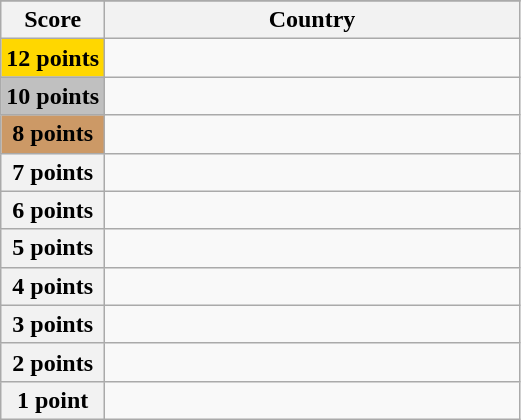<table class="wikitable">
<tr>
</tr>
<tr>
<th scope="col" width="20%">Score</th>
<th scope="col">Country</th>
</tr>
<tr>
<th scope="row" style="background:gold">12 points</th>
<td></td>
</tr>
<tr>
<th scope="row" style="background:silver">10 points</th>
<td></td>
</tr>
<tr>
<th scope="row" style="background:#CC9966">8 points</th>
<td></td>
</tr>
<tr>
<th scope="row">7 points</th>
<td></td>
</tr>
<tr>
<th scope="row">6 points</th>
<td></td>
</tr>
<tr>
<th scope="row">5 points</th>
<td></td>
</tr>
<tr>
<th scope="row">4 points</th>
<td></td>
</tr>
<tr>
<th scope="row">3 points</th>
<td></td>
</tr>
<tr>
<th scope="row">2 points</th>
<td></td>
</tr>
<tr>
<th scope="row">1 point</th>
<td></td>
</tr>
</table>
